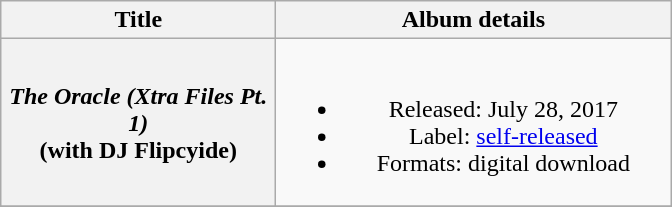<table class="wikitable plainrowheaders" style="text-align:center;">
<tr>
<th scope="col" style="width:11em;">Title</th>
<th scope="col" style="width:16em;">Album details</th>
</tr>
<tr>
<th scope="row"><em>The Oracle (Xtra Files Pt. 1)</em><br><span>(with DJ Flipcyide)</span></th>
<td><br><ul><li>Released: July 28, 2017</li><li>Label: <a href='#'>self-released</a></li><li>Formats: digital download</li></ul></td>
</tr>
<tr>
</tr>
</table>
